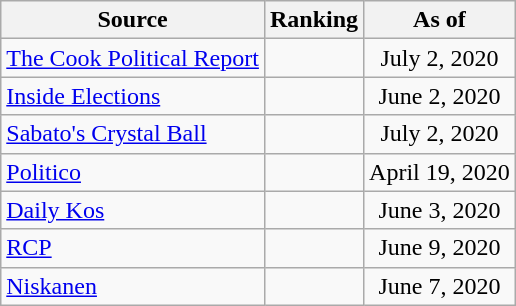<table class="wikitable" style="text-align:center">
<tr>
<th>Source</th>
<th>Ranking</th>
<th>As of</th>
</tr>
<tr>
<td align=left><a href='#'>The Cook Political Report</a></td>
<td></td>
<td>July 2, 2020</td>
</tr>
<tr>
<td align=left><a href='#'>Inside Elections</a></td>
<td></td>
<td>June 2, 2020</td>
</tr>
<tr>
<td align=left><a href='#'>Sabato's Crystal Ball</a></td>
<td></td>
<td>July 2, 2020</td>
</tr>
<tr>
<td align="left"><a href='#'>Politico</a></td>
<td></td>
<td>April 19, 2020</td>
</tr>
<tr>
<td align="left"><a href='#'>Daily Kos</a></td>
<td></td>
<td>June 3, 2020</td>
</tr>
<tr>
<td align="left"><a href='#'>RCP</a></td>
<td></td>
<td>June 9, 2020</td>
</tr>
<tr>
<td align="left"><a href='#'>Niskanen</a></td>
<td></td>
<td>June 7, 2020</td>
</tr>
</table>
